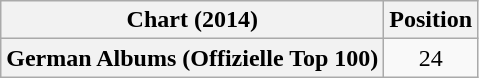<table class="wikitable plainrowheaders" style="text-align:center">
<tr>
<th>Chart (2014)</th>
<th>Position</th>
</tr>
<tr>
<th scope="row">German Albums (Offizielle Top 100)</th>
<td>24</td>
</tr>
</table>
